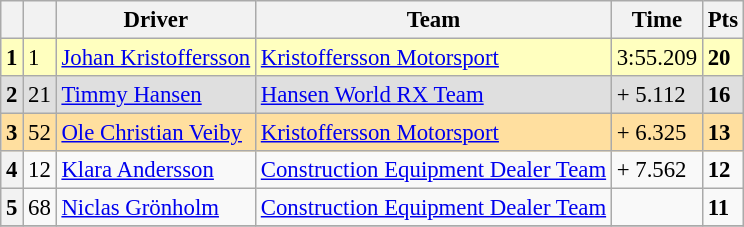<table class="wikitable" style="font-size:95%">
<tr>
<th></th>
<th></th>
<th>Driver</th>
<th>Team</th>
<th>Time</th>
<th>Pts</th>
</tr>
<tr>
<th style="background:#ffffbf;">1</th>
<td style="background:#ffffbf;">1</td>
<td style="background:#ffffbf;"> <a href='#'>Johan Kristoffersson</a></td>
<td style="background:#ffffbf;"><a href='#'>Kristoffersson Motorsport</a></td>
<td style="background:#ffffbf;">3:55.209</td>
<td style="background:#ffffbf;"><strong>20</strong></td>
</tr>
<tr>
<th style="background:#dfdfdf;">2</th>
<td style="background:#dfdfdf;">21</td>
<td style="background:#dfdfdf;"> <a href='#'>Timmy Hansen</a></td>
<td style="background:#dfdfdf;"><a href='#'>Hansen World RX Team</a></td>
<td style="background:#dfdfdf;">+ 5.112</td>
<td style="background:#dfdfdf;"><strong>16</strong></td>
</tr>
<tr>
<th style="background:#ffdf9f;">3</th>
<td style="background:#ffdf9f;">52</td>
<td style="background:#ffdf9f;"> <a href='#'>Ole Christian Veiby</a></td>
<td style="background:#ffdf9f;"><a href='#'>Kristoffersson Motorsport</a></td>
<td style="background:#ffdf9f;">+ 6.325</td>
<td style="background:#ffdf9f;"><strong>13</strong></td>
</tr>
<tr>
<th>4</th>
<td>12</td>
<td> <a href='#'>Klara Andersson</a></td>
<td><a href='#'>Construction Equipment Dealer Team</a></td>
<td>+ 7.562</td>
<td><strong>12</strong></td>
</tr>
<tr>
<th>5</th>
<td>68</td>
<td> <a href='#'>Niclas Grönholm</a></td>
<td><a href='#'>Construction Equipment Dealer Team</a></td>
<td><strong></strong></td>
<td><strong>11</strong></td>
</tr>
<tr>
</tr>
</table>
